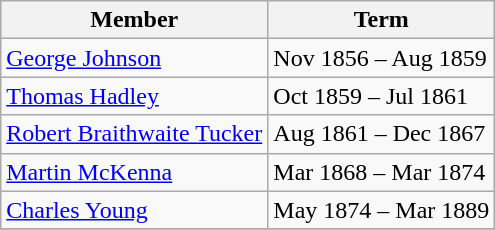<table class="wikitable">
<tr>
<th>Member</th>
<th>Term</th>
</tr>
<tr>
<td><a href='#'>George Johnson</a></td>
<td>Nov 1856 – Aug 1859</td>
</tr>
<tr>
<td><a href='#'>Thomas Hadley</a></td>
<td>Oct 1859 – Jul 1861</td>
</tr>
<tr>
<td><a href='#'>Robert Braithwaite Tucker</a></td>
<td>Aug 1861 – Dec 1867</td>
</tr>
<tr>
<td><a href='#'>Martin McKenna</a></td>
<td>Mar 1868 – Mar 1874</td>
</tr>
<tr>
<td><a href='#'>Charles Young</a></td>
<td>May 1874 – Mar 1889</td>
</tr>
<tr>
</tr>
</table>
